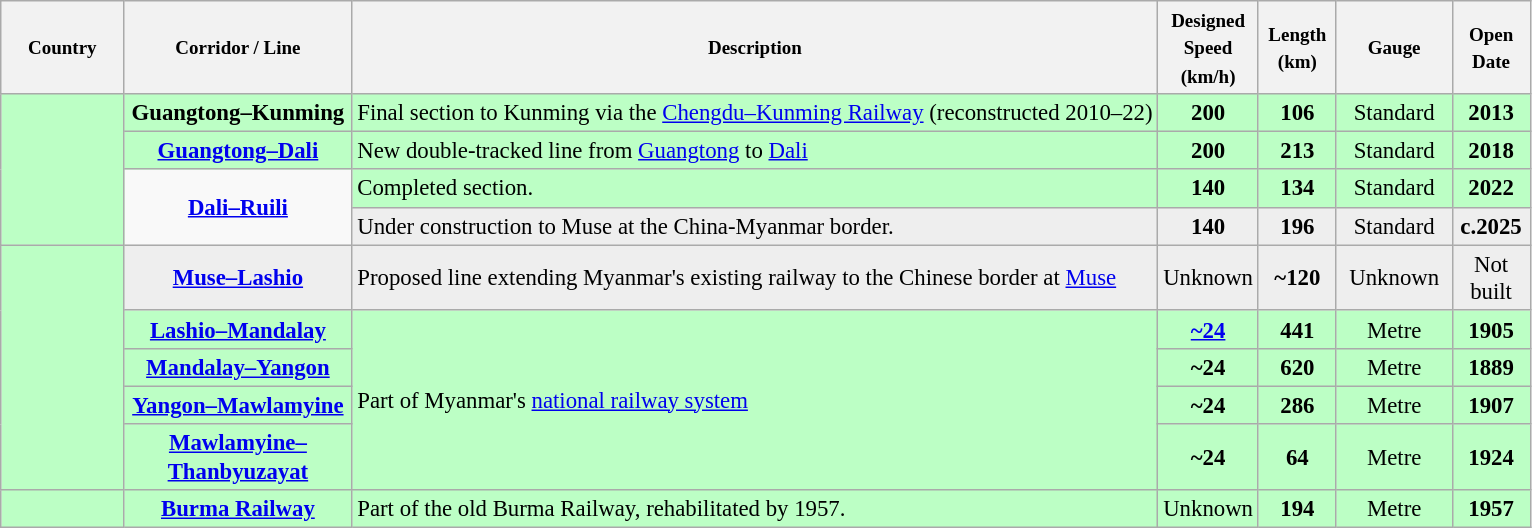<table class="wikitable collapsible" style="text-align:center; font-size:95%; line-height:1.2">
<tr>
<th style="width:75px"><small><strong>Country</strong></small></th>
<th style="width:145px"><small><strong>Corridor / Line</strong></small></th>
<th><small><strong>Description</strong></small></th>
<th style="width:40px"><small><strong>Designed<br>Speed<br>(km/h)</strong><br></small></th>
<th style="width:45px"><small><strong>Length<br>(km)</strong><br></small></th>
<th style="width:70px"><small><strong>Gauge</strong></small></th>
<th style="width:45px"><small><strong>Open Date</strong><br></small></th>
</tr>
<tr style="background:#bcffc5;">
<td rowspan="4"></td>
<td><strong>Guangtong–Kunming</strong></td>
<td style="text-align:left">Final section to Kunming via the <a href='#'>Chengdu–Kunming Railway</a> (reconstructed 2010–22)</td>
<td><strong>200</strong></td>
<td><strong>106</strong></td>
<td>Standard</td>
<td><strong>2013</strong></td>
</tr>
<tr style="background:#bcffc5;">
<td><strong><a href='#'>Guangtong–Dali</a></strong></td>
<td style="text-align:left">New double-tracked line from <a href='#'>Guangtong</a> to <a href='#'>Dali</a></td>
<td><strong>200</strong></td>
<td><strong>213</strong></td>
<td>Standard</td>
<td><strong>2018</strong></td>
</tr>
<tr>
<td rowspan="2"><strong><a href='#'>Dali–Ruili</a></strong></td>
<td style="text-align:left; background:#bcffc5;">Completed section.</td>
<td style="background:#bcffc5;"><strong>140</strong></td>
<td style="background:#bcffc5;"><strong>134</strong></td>
<td style="background:#bcffc5;">Standard</td>
<td style="background:#bcffc5;"><strong>2022</strong></td>
</tr>
<tr style="background:#eee;">
<td style="text-align:left">Under construction to Muse at the China-Myanmar border.</td>
<td><strong>140</strong></td>
<td><strong>196</strong></td>
<td>Standard</td>
<td><strong>c.2025</strong></td>
</tr>
<tr>
<td style="background:#bcffc5" rowspan=5></td>
<td style="background:#eee;"><strong><a href='#'>Muse–Lashio</a></strong></td>
<td style="background:#eee; text-align:left">Proposed line extending Myanmar's existing railway to the Chinese border at <a href='#'>Muse</a></td>
<td style="background:#eee;">Unknown</td>
<td style="background:#eee;"><strong>~120</strong></td>
<td style="background:#eee;">Unknown</td>
<td style="background:#eee;">Not built</td>
</tr>
<tr style="background:#bcffc5;">
<td><strong><a href='#'>Lashio–Mandalay</a></strong></td>
<td style="text-align:left"rowspan=4>Part of Myanmar's <a href='#'>national railway system</a></td>
<td><strong><a href='#'>~24</a></strong></td>
<td><strong>441</strong></td>
<td>Metre</td>
<td><strong>1905</strong></td>
</tr>
<tr style="background:#bcffc5;">
<td><strong><a href='#'>Mandalay–Yangon</a></strong></td>
<td><strong>~24</strong></td>
<td><strong>620</strong></td>
<td>Metre</td>
<td><strong>1889</strong></td>
</tr>
<tr style="background:#bcffc5;">
<td><strong><a href='#'>Yangon–Mawlamyine</a></strong></td>
<td><strong>~24</strong></td>
<td><strong>286</strong></td>
<td>Metre</td>
<td><strong>1907</strong></td>
</tr>
<tr style="background:#bcffc5;">
<td><strong><a href='#'>Mawlamyine–Thanbyuzayat</a></strong></td>
<td><strong>~24</strong></td>
<td><strong>64</strong></td>
<td>Metre</td>
<td><strong>1924</strong></td>
</tr>
<tr style="background:#bcffc5;">
<td></td>
<td><strong><a href='#'>Burma Railway</a></strong></td>
<td style="text-align:left">Part of the old Burma Railway, rehabilitated by 1957.</td>
<td>Unknown</td>
<td><strong>194</strong></td>
<td>Metre</td>
<td><strong>1957</strong></td>
</tr>
</table>
